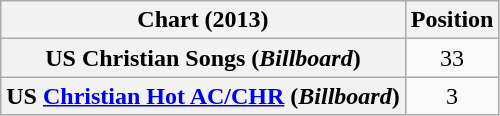<table class="wikitable sortable plainrowheaders" style="text-align:center">
<tr>
<th scope="col">Chart (2013)</th>
<th scope="col">Position</th>
</tr>
<tr>
<th scope="row">US Christian Songs (<em>Billboard</em>)</th>
<td>33</td>
</tr>
<tr>
<th scope="row">US <a href='#'>Christian Hot AC/CHR</a> (<em>Billboard</em>)</th>
<td>3</td>
</tr>
</table>
